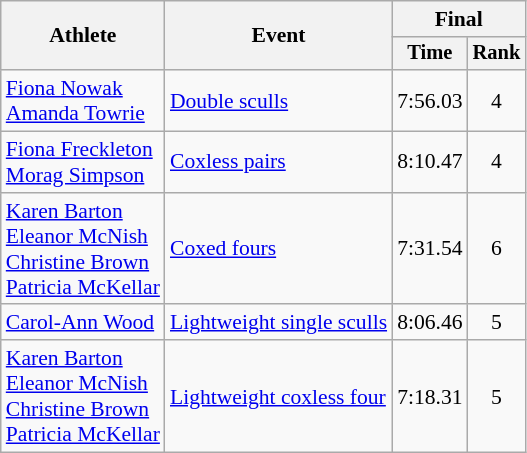<table class="wikitable" style="font-size:90%">
<tr>
<th rowspan="2">Athlete</th>
<th rowspan="2">Event</th>
<th colspan="2">Final</th>
</tr>
<tr style="font-size:95%">
<th>Time</th>
<th>Rank</th>
</tr>
<tr align=center>
<td align=left><a href='#'>Fiona Nowak</a><br><a href='#'>Amanda Towrie</a></td>
<td align=left><a href='#'>Double sculls</a></td>
<td>7:56.03</td>
<td>4</td>
</tr>
<tr align=center>
<td align=left><a href='#'>Fiona Freckleton</a><br><a href='#'>Morag Simpson</a></td>
<td align=left><a href='#'>Coxless pairs</a></td>
<td>8:10.47</td>
<td>4</td>
</tr>
<tr align=center>
<td align=left><a href='#'>Karen Barton</a><br><a href='#'>Eleanor McNish</a><br><a href='#'>Christine Brown</a><br><a href='#'>Patricia McKellar</a></td>
<td align=left><a href='#'>Coxed fours</a></td>
<td>7:31.54</td>
<td>6</td>
</tr>
<tr align=center>
<td align=left><a href='#'>Carol-Ann Wood</a></td>
<td align=left><a href='#'>Lightweight single sculls</a></td>
<td>8:06.46</td>
<td>5</td>
</tr>
<tr align=center>
<td align=left><a href='#'>Karen Barton</a><br><a href='#'>Eleanor McNish</a><br><a href='#'>Christine Brown</a><br><a href='#'>Patricia McKellar</a></td>
<td align=left><a href='#'>Lightweight coxless four</a></td>
<td>7:18.31</td>
<td>5</td>
</tr>
</table>
